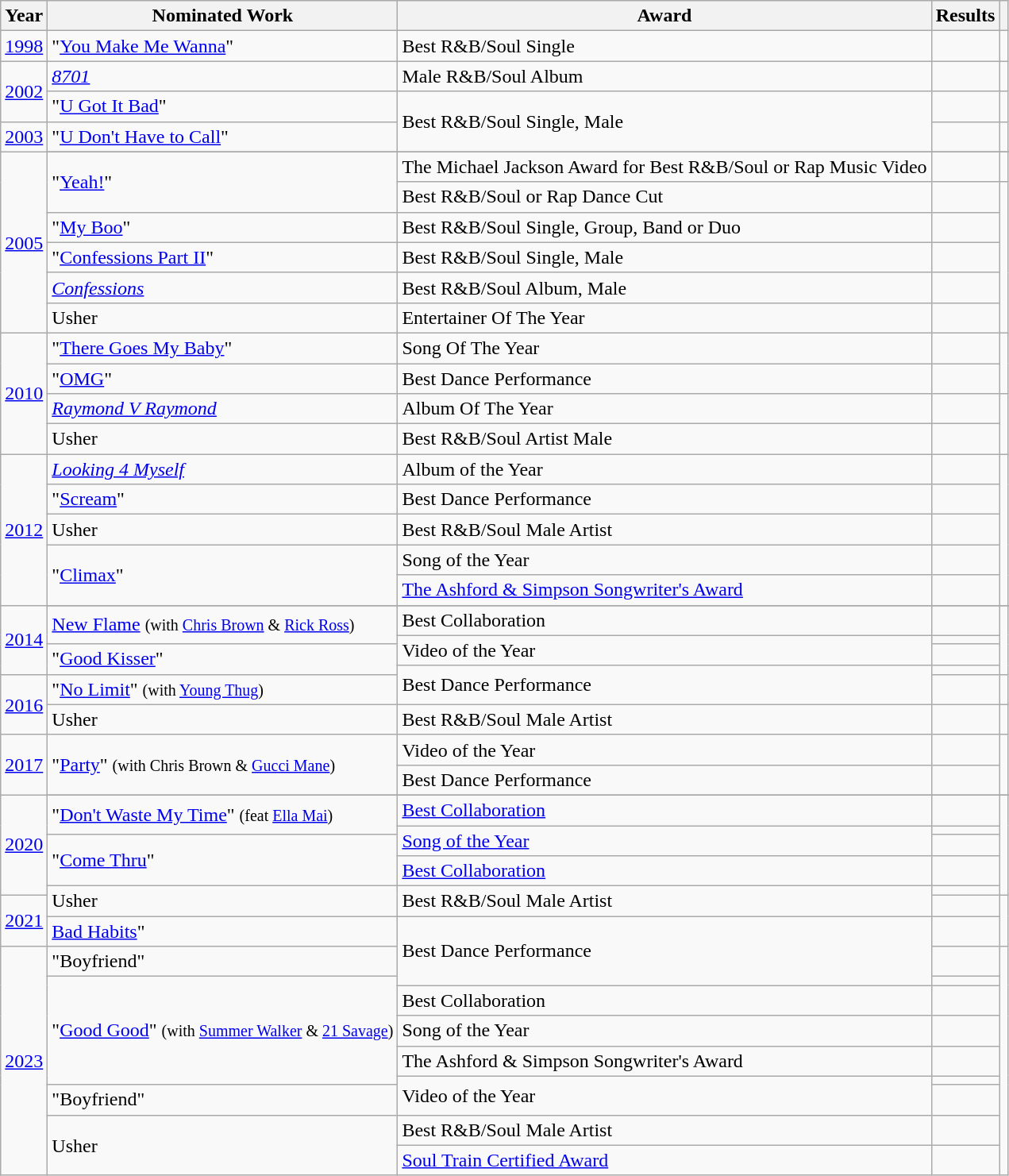<table class="wikitable">
<tr>
<th>Year</th>
<th>Nominated Work</th>
<th>Award</th>
<th>Results</th>
<th></th>
</tr>
<tr>
<td><a href='#'>1998</a></td>
<td>"<a href='#'>You Make Me Wanna</a>"</td>
<td>Best R&B/Soul Single</td>
<td></td>
<td style="text-align:center;"></td>
</tr>
<tr>
<td rowspan="2"><a href='#'>2002</a></td>
<td><em><a href='#'>8701</a></em></td>
<td>Male R&B/Soul Album</td>
<td></td>
<td style="text-align:center;"></td>
</tr>
<tr>
<td>"<a href='#'>U Got It Bad</a>"</td>
<td rowspan="2">Best R&B/Soul Single, Male</td>
<td></td>
<td style="text-align:center;"></td>
</tr>
<tr>
<td><a href='#'>2003</a></td>
<td>"<a href='#'>U Don't Have to Call</a>"</td>
<td></td>
<td style="text-align:center;"></td>
</tr>
<tr>
<td rowspan="7"><a href='#'>2005</a></td>
</tr>
<tr>
<td rowspan="2">"<a href='#'>Yeah!</a>"</td>
<td>The Michael Jackson Award for Best R&B/Soul or Rap Music Video</td>
<td></td>
<td style="text-align:center;"></td>
</tr>
<tr>
<td>Best R&B/Soul or Rap Dance Cut</td>
<td></td>
<td style="text-align:center;" rowspan="5"></td>
</tr>
<tr>
<td>"<a href='#'>My Boo</a>"</td>
<td>Best R&B/Soul Single, Group, Band or Duo</td>
<td></td>
</tr>
<tr>
<td>"<a href='#'>Confessions Part II</a>"</td>
<td>Best R&B/Soul Single, Male</td>
<td></td>
</tr>
<tr>
<td><em><a href='#'>Confessions</a></em></td>
<td>Best R&B/Soul Album, Male</td>
<td></td>
</tr>
<tr>
<td>Usher</td>
<td>Entertainer Of The Year</td>
<td></td>
</tr>
<tr>
<td rowspan="4"><a href='#'>2010</a></td>
<td>"<a href='#'>There Goes My Baby</a>"</td>
<td>Song Of The Year</td>
<td></td>
<td style="text-align:center;" rowspan="2"></td>
</tr>
<tr>
<td>"<a href='#'>OMG</a>"</td>
<td>Best Dance Performance</td>
<td></td>
</tr>
<tr>
<td><em><a href='#'>Raymond V Raymond</a></em></td>
<td>Album Of The Year</td>
<td></td>
<td style="text-align:center;" rowspan="2"></td>
</tr>
<tr>
<td>Usher</td>
<td>Best R&B/Soul Artist Male</td>
<td></td>
</tr>
<tr>
<td rowspan="5"><a href='#'>2012</a></td>
<td><em><a href='#'>Looking 4 Myself</a></em></td>
<td>Album of the Year</td>
<td></td>
<td style="text-align:center;" rowspan="5"></td>
</tr>
<tr>
<td>"<a href='#'>Scream</a>"</td>
<td>Best Dance Performance</td>
<td></td>
</tr>
<tr>
<td>Usher</td>
<td>Best R&B/Soul Male Artist</td>
<td></td>
</tr>
<tr>
<td rowspan="2">"<a href='#'>Climax</a>"</td>
<td>Song of the Year</td>
<td></td>
</tr>
<tr>
<td><a href='#'>The Ashford & Simpson Songwriter's Award</a></td>
<td></td>
</tr>
<tr>
<td rowspan="5"><a href='#'>2014</a></td>
</tr>
<tr>
<td rowspan="2"><a href='#'>New Flame</a> <small>(with <a href='#'>Chris Brown</a> & <a href='#'>Rick Ross</a>)</small></td>
<td>Best Collaboration</td>
<td></td>
<td style="text-align:center;" rowspan="4"></td>
</tr>
<tr>
<td rowspan="2">Video of the Year</td>
<td></td>
</tr>
<tr>
<td rowspan="2">"<a href='#'>Good Kisser</a>"</td>
<td></td>
</tr>
<tr>
<td rowspan="2">Best Dance Performance</td>
<td></td>
</tr>
<tr>
<td rowspan="2"><a href='#'>2016</a></td>
<td>"<a href='#'>No Limit</a>" <small>(with <a href='#'>Young Thug</a>)</small></td>
<td></td>
<td style="text-align:center;"></td>
</tr>
<tr>
<td>Usher</td>
<td>Best R&B/Soul Male Artist</td>
<td></td>
<td style="text-align:center;"></td>
</tr>
<tr>
<td rowspan="2"><a href='#'>2017</a></td>
<td rowspan="2">"<a href='#'>Party</a>" <small>(with Chris Brown & <a href='#'>Gucci Mane</a>)</small></td>
<td>Video of the Year</td>
<td></td>
<td style="text-align:center;" rowspan="2"></td>
</tr>
<tr>
<td>Best Dance Performance</td>
<td></td>
</tr>
<tr>
<td rowspan="6"><a href='#'>2020</a></td>
</tr>
<tr>
<td rowspan="2">"<a href='#'>Don't Waste My Time</a>" <small>(feat <a href='#'>Ella Mai</a>)</small></td>
<td><a href='#'>Best Collaboration</a></td>
<td></td>
<td style="text-align:center;" rowspan="5"></td>
</tr>
<tr>
<td rowspan="2"><a href='#'>Song of the Year</a></td>
<td></td>
</tr>
<tr>
<td rowspan="2">"<a href='#'>Come Thru</a>"</td>
<td></td>
</tr>
<tr>
<td><a href='#'>Best Collaboration</a></td>
<td></td>
</tr>
<tr>
<td rowspan="2">Usher</td>
<td rowspan="2">Best R&B/Soul Male Artist</td>
<td></td>
</tr>
<tr>
<td rowspan="2"><a href='#'>2021</a></td>
<td></td>
<td style="text-align:center;" rowspan="2"></td>
</tr>
<tr>
<td><a href='#'>Bad Habits</a>"</td>
<td rowspan="3">Best Dance Performance</td>
<td></td>
</tr>
<tr>
<td rowspan="9"><a href='#'>2023</a></td>
<td>"Boyfriend"</td>
<td></td>
<td style="text-align:center;" rowspan="9"></td>
</tr>
<tr>
<td rowspan="5">"<a href='#'>Good Good</a>" <small>(with <a href='#'>Summer Walker</a> & <a href='#'>21 Savage</a>)</small></td>
<td></td>
</tr>
<tr>
<td>Best Collaboration</td>
<td></td>
</tr>
<tr>
<td>Song of the Year</td>
<td></td>
</tr>
<tr>
<td>The Ashford & Simpson Songwriter's Award</td>
<td></td>
</tr>
<tr>
<td rowspan="2">Video of the Year</td>
<td></td>
</tr>
<tr>
<td>"Boyfriend"</td>
<td></td>
</tr>
<tr>
<td rowspan="2">Usher</td>
<td>Best R&B/Soul Male Artist</td>
<td></td>
</tr>
<tr>
<td><a href='#'>Soul Train Certified Award</a></td>
<td></td>
</tr>
</table>
